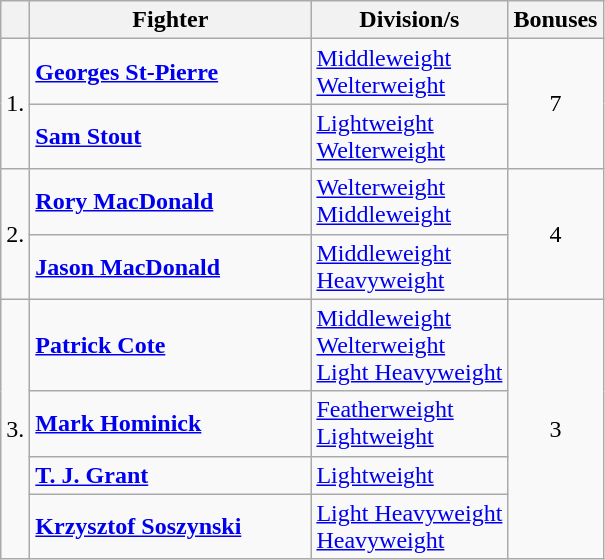<table class=wikitable>
<tr>
<th></th>
<th width=180>Fighter</th>
<th>Division/s</th>
<th>Bonuses</th>
</tr>
<tr>
<td rowspan=2>1.</td>
<td> <strong><a href='#'>Georges St-Pierre</a></strong></td>
<td><a href='#'>Middleweight</a><br> <a href='#'>Welterweight</a></td>
<td rowspan=2 style="text-align:center;">7</td>
</tr>
<tr>
<td> <strong><a href='#'>Sam Stout</a></strong></td>
<td><a href='#'>Lightweight</a><br> <a href='#'>Welterweight</a></td>
</tr>
<tr>
<td rowspan=2>2.</td>
<td> <strong><a href='#'>Rory MacDonald</a></strong></td>
<td><a href='#'>Welterweight</a><br> <a href='#'>Middleweight</a></td>
<td rowspan=2 style="text-align:center;">4</td>
</tr>
<tr>
<td> <strong><a href='#'>Jason MacDonald</a></strong></td>
<td><a href='#'>Middleweight</a><br> <a href='#'>Heavyweight</a></td>
</tr>
<tr>
<td rowspan=4>3.</td>
<td> <strong><a href='#'>Patrick Cote</a></strong></td>
<td><a href='#'>Middleweight</a><br> <a href='#'>Welterweight</a><br> <a href='#'>Light Heavyweight</a></td>
<td rowspan=4 style="text-align:center;">3</td>
</tr>
<tr>
<td> <strong><a href='#'>Mark Hominick</a></strong></td>
<td><a href='#'>Featherweight</a><br> <a href='#'>Lightweight</a></td>
</tr>
<tr>
<td> <strong><a href='#'>T. J. Grant</a></strong></td>
<td><a href='#'>Lightweight</a><br></td>
</tr>
<tr>
<td> <strong><a href='#'>Krzysztof Soszynski</a></strong></td>
<td><a href='#'>Light Heavyweight</a><br> <a href='#'>Heavyweight</a></td>
</tr>
</table>
